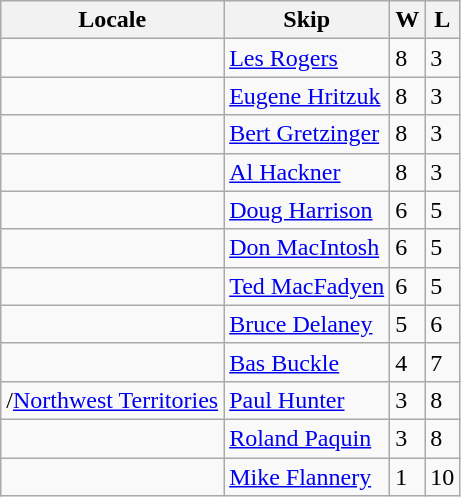<table class="wikitable" border="1">
<tr>
<th>Locale</th>
<th>Skip</th>
<th>W</th>
<th>L</th>
</tr>
<tr>
<td></td>
<td><a href='#'>Les Rogers</a></td>
<td>8</td>
<td>3</td>
</tr>
<tr>
<td></td>
<td><a href='#'>Eugene Hritzuk</a></td>
<td>8</td>
<td>3</td>
</tr>
<tr>
<td></td>
<td><a href='#'>Bert Gretzinger</a></td>
<td>8</td>
<td>3</td>
</tr>
<tr>
<td></td>
<td><a href='#'>Al Hackner</a></td>
<td>8</td>
<td>3</td>
</tr>
<tr>
<td></td>
<td><a href='#'>Doug Harrison</a></td>
<td>6</td>
<td>5</td>
</tr>
<tr>
<td></td>
<td><a href='#'>Don MacIntosh</a></td>
<td>6</td>
<td>5</td>
</tr>
<tr>
<td></td>
<td><a href='#'>Ted MacFadyen</a></td>
<td>6</td>
<td>5</td>
</tr>
<tr>
<td></td>
<td><a href='#'>Bruce Delaney</a></td>
<td>5</td>
<td>6</td>
</tr>
<tr>
<td></td>
<td><a href='#'>Bas Buckle</a></td>
<td>4</td>
<td>7</td>
</tr>
<tr>
<td>/<a href='#'>Northwest Territories</a></td>
<td><a href='#'>Paul Hunter</a></td>
<td>3</td>
<td>8</td>
</tr>
<tr>
<td></td>
<td><a href='#'>Roland Paquin</a></td>
<td>3</td>
<td>8</td>
</tr>
<tr>
<td></td>
<td><a href='#'>Mike Flannery</a></td>
<td>1</td>
<td>10</td>
</tr>
</table>
